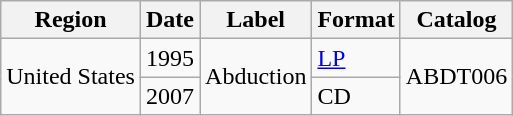<table class="wikitable">
<tr>
<th>Region</th>
<th>Date</th>
<th>Label</th>
<th>Format</th>
<th>Catalog</th>
</tr>
<tr>
<td rowspan="2">United States</td>
<td>1995</td>
<td rowspan="2">Abduction</td>
<td><a href='#'>LP</a></td>
<td rowspan="2">ABDT006</td>
</tr>
<tr>
<td>2007</td>
<td>CD</td>
</tr>
</table>
